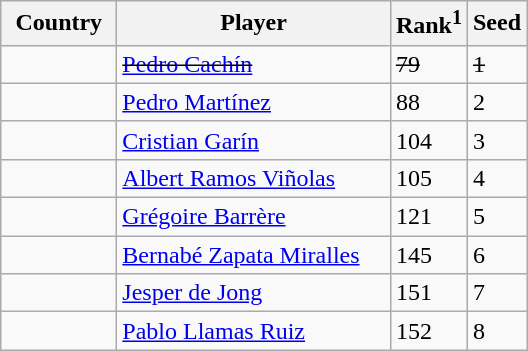<table class="sortable wikitable">
<tr>
<th width="70">Country</th>
<th width="175">Player</th>
<th>Rank<sup>1</sup></th>
<th>Seed</th>
</tr>
<tr>
<td><s></s></td>
<td><s><a href='#'>Pedro Cachín</a></s></td>
<td><s>79</s></td>
<td><s>1</s></td>
</tr>
<tr>
<td></td>
<td><a href='#'>Pedro Martínez</a></td>
<td>88</td>
<td>2</td>
</tr>
<tr>
<td></td>
<td><a href='#'>Cristian Garín</a></td>
<td>104</td>
<td>3</td>
</tr>
<tr>
<td></td>
<td><a href='#'>Albert Ramos Viñolas</a></td>
<td>105</td>
<td>4</td>
</tr>
<tr>
<td></td>
<td><a href='#'>Grégoire Barrère</a></td>
<td>121</td>
<td>5</td>
</tr>
<tr>
<td></td>
<td><a href='#'>Bernabé Zapata Miralles</a></td>
<td>145</td>
<td>6</td>
</tr>
<tr>
<td></td>
<td><a href='#'>Jesper de Jong</a></td>
<td>151</td>
<td>7</td>
</tr>
<tr>
<td></td>
<td><a href='#'>Pablo Llamas Ruiz</a></td>
<td>152</td>
<td>8</td>
</tr>
</table>
